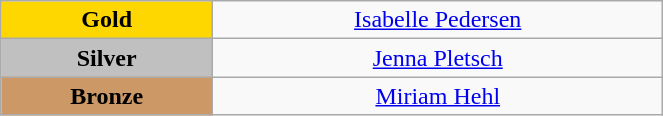<table class="wikitable" style="text-align:center; " width="35%">
<tr>
<td bgcolor="gold"><strong>Gold</strong></td>
<td><a href='#'>Isabelle Pedersen</a><br>  <small><em></em></small></td>
</tr>
<tr>
<td bgcolor="silver"><strong>Silver</strong></td>
<td><a href='#'>Jenna Pletsch</a><br>  <small><em></em></small></td>
</tr>
<tr>
<td bgcolor="CC9966"><strong>Bronze</strong></td>
<td><a href='#'>Miriam Hehl</a><br>  <small><em></em></small></td>
</tr>
</table>
